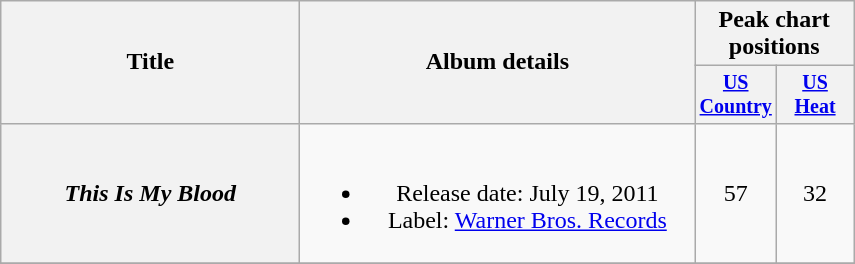<table class="wikitable plainrowheaders" style="text-align:center;">
<tr>
<th rowspan="2" style="width:12em;">Title</th>
<th rowspan="2" style="width:16em;">Album details</th>
<th colspan="2">Peak chart<br>positions</th>
</tr>
<tr style="font-size:smaller;">
<th width="45"><a href='#'>US Country</a><br></th>
<th width="45"><a href='#'>US<br>Heat</a><br></th>
</tr>
<tr>
<th scope="row"><em>This Is My Blood</em></th>
<td><br><ul><li>Release date: July 19, 2011</li><li>Label: <a href='#'>Warner Bros. Records</a></li></ul></td>
<td>57</td>
<td>32</td>
</tr>
<tr>
</tr>
</table>
